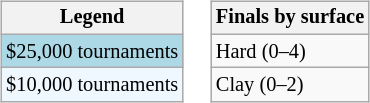<table>
<tr valign=top>
<td><br><table class=wikitable style="font-size:85%">
<tr>
<th>Legend</th>
</tr>
<tr style="background:lightblue;">
<td>$25,000 tournaments</td>
</tr>
<tr style="background:#f0f8ff;">
<td>$10,000 tournaments</td>
</tr>
</table>
</td>
<td><br><table class=wikitable style="font-size:85%">
<tr>
<th>Finals by surface</th>
</tr>
<tr>
<td>Hard (0–4)</td>
</tr>
<tr>
<td>Clay (0–2)</td>
</tr>
</table>
</td>
</tr>
</table>
